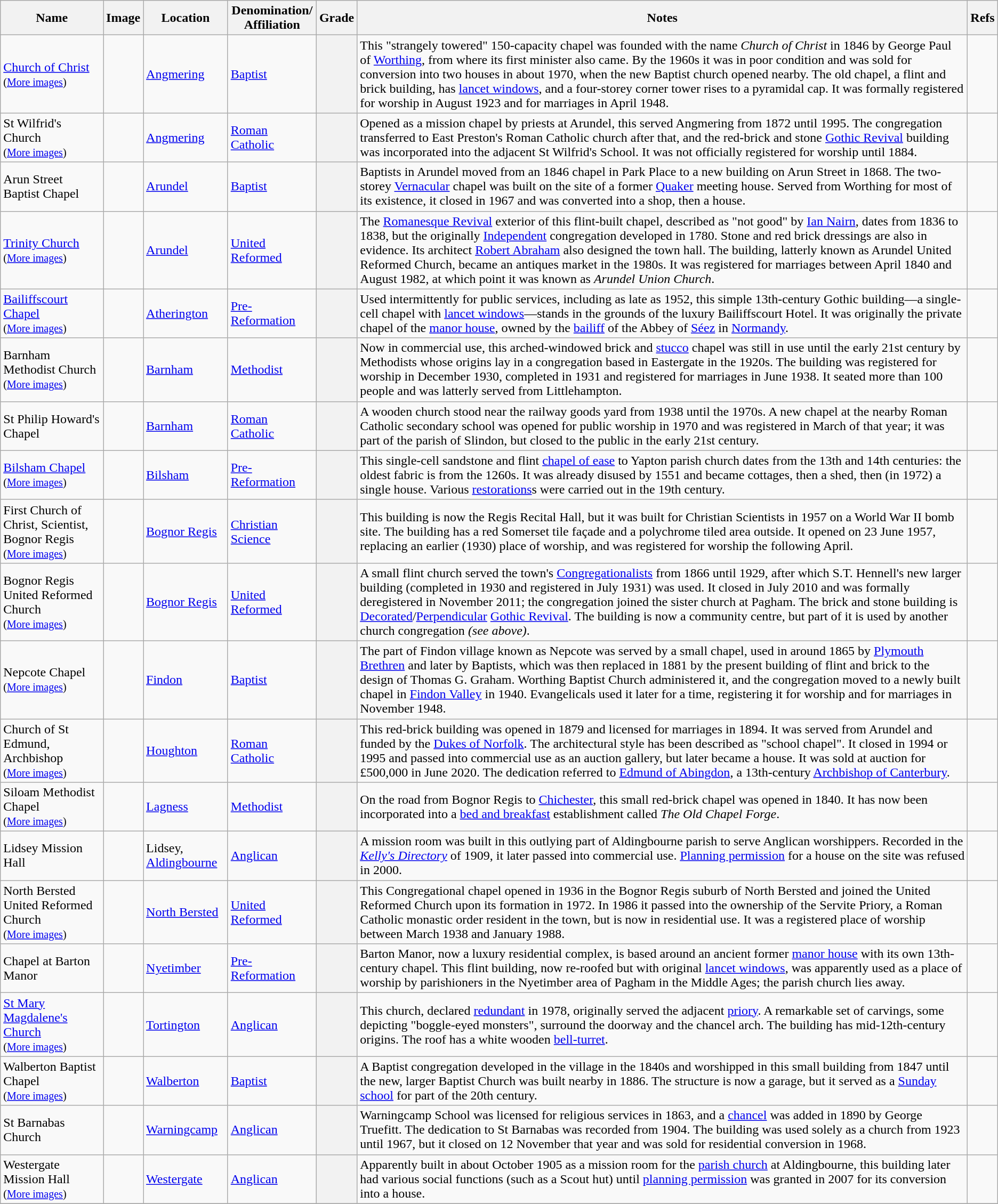<table class="wikitable sortable">
<tr>
<th align="center">Name</th>
<th align="center" class="unsortable">Image</th>
<th align="center">Location</th>
<th align="center">Denomination/<br>Affiliation</th>
<th align="center">Grade</th>
<th align="center" class="unsortable">Notes</th>
<th align="center" class="unsortable">Refs</th>
</tr>
<tr>
<td><a href='#'>Church of Christ</a><br><small>(<a href='#'>More images</a>)</small></td>
<td></td>
<td><a href='#'>Angmering</a><br></td>
<td><a href='#'>Baptist</a></td>
<th></th>
<td>This "strangely towered" 150-capacity chapel was founded with the name <em>Church of Christ</em> in 1846 by George Paul of <a href='#'>Worthing</a>, from where its first minister also came.  By the 1960s it was in poor condition and was sold for conversion into two houses in about 1970, when the new Baptist church opened nearby.  The old chapel, a flint and brick building, has <a href='#'>lancet windows</a>, and a four-storey corner tower rises to a pyramidal cap.  It was formally registered for worship in August 1923 and for marriages in April 1948.</td>
<td><br><br><br></td>
</tr>
<tr>
<td>St Wilfrid's Church<br><small>(<a href='#'>More images</a>)</small></td>
<td></td>
<td><a href='#'>Angmering</a><br></td>
<td><a href='#'>Roman Catholic</a></td>
<th align="center"></th>
<td>Opened as a mission chapel by priests at Arundel, this served Angmering from 1872 until 1995.  The congregation transferred to East Preston's Roman Catholic church after that, and the red-brick and stone <a href='#'>Gothic Revival</a> building was incorporated into the adjacent St Wilfrid's School.  It was not officially registered for worship until 1884.</td>
<td><br></td>
</tr>
<tr>
<td>Arun Street Baptist Chapel</td>
<td></td>
<td><a href='#'>Arundel</a><br></td>
<td><a href='#'>Baptist</a></td>
<th align="center"></th>
<td>Baptists in Arundel moved from an 1846 chapel in Park Place to a new building on Arun Street in 1868.  The two-storey <a href='#'>Vernacular</a> chapel was built on the site of a former <a href='#'>Quaker</a> meeting house.  Served from Worthing for most of its existence, it closed in 1967 and was converted into a shop, then a house.</td>
<td><br></td>
</tr>
<tr>
<td><a href='#'>Trinity Church</a><br><small>(<a href='#'>More images</a>)</small></td>
<td></td>
<td><a href='#'>Arundel</a><br></td>
<td><a href='#'>United Reformed</a></td>
<th></th>
<td>The <a href='#'>Romanesque Revival</a> exterior of this flint-built chapel, described as "not good" by <a href='#'>Ian Nairn</a>, dates from 1836 to 1838, but the originally <a href='#'>Independent</a> congregation developed in 1780.  Stone and red brick dressings are also in evidence.  Its architect <a href='#'>Robert Abraham</a> also designed the town hall.  The building, latterly known as Arundel United Reformed Church, became an antiques market in the 1980s.  It was registered for marriages between April 1840 and August 1982, at which point it was known as <em>Arundel Union Church</em>.</td>
<td><br><br><br></td>
</tr>
<tr>
<td><a href='#'>Bailiffscourt Chapel</a><br><small>(<a href='#'>More images</a>)</small></td>
<td></td>
<td><a href='#'>Atherington</a><br></td>
<td><a href='#'>Pre-Reformation</a></td>
<th></th>
<td>Used intermittently for public services, including as late as 1952, this simple 13th-century Gothic building—a single-cell chapel with <a href='#'>lancet windows</a>—stands in the grounds of the luxury Bailiffscourt Hotel.  It was originally the private chapel of the <a href='#'>manor house</a>, owned by the <a href='#'>bailiff</a> of the Abbey of <a href='#'>Séez</a> in <a href='#'>Normandy</a>.</td>
<td><br></td>
</tr>
<tr>
<td>Barnham Methodist Church<br><small>(<a href='#'>More images</a>)</small></td>
<td></td>
<td><a href='#'>Barnham</a><br></td>
<td><a href='#'>Methodist</a></td>
<th align="center"></th>
<td>Now in commercial use, this arched-windowed brick and <a href='#'>stucco</a> chapel was still in use until the early 21st century by Methodists whose origins lay in a congregation based in Eastergate in the 1920s.  The building was registered for worship in December 1930, completed in 1931 and registered for marriages in June 1938.  It seated more than 100 people and was latterly served from Littlehampton.</td>
<td><br><br></td>
</tr>
<tr>
<td>St Philip Howard's Chapel</td>
<td></td>
<td><a href='#'>Barnham</a><br></td>
<td><a href='#'>Roman Catholic</a></td>
<th align="center"></th>
<td>A wooden church stood near the railway goods yard from 1938 until the 1970s.  A new chapel at the nearby Roman Catholic secondary school was opened for public worship in 1970 and was registered in March of that year; it was part of the parish of Slindon, but closed to the public in the early 21st century.</td>
<td><br></td>
</tr>
<tr>
<td><a href='#'>Bilsham Chapel</a><br><small>(<a href='#'>More images</a>)</small></td>
<td></td>
<td><a href='#'>Bilsham</a><br></td>
<td><a href='#'>Pre-Reformation</a></td>
<th></th>
<td>This single-cell sandstone and flint <a href='#'>chapel of ease</a> to Yapton parish church dates from the 13th and 14th centuries: the oldest fabric is from the 1260s.  It was already disused by 1551 and became cottages, then a shed, then (in 1972) a single house.  Various <a href='#'>restorations</a>s were carried out in the 19th century.</td>
<td><br></td>
</tr>
<tr>
<td>First Church of Christ, Scientist, Bognor Regis<br><small>(<a href='#'>More images</a>)</small></td>
<td></td>
<td><a href='#'>Bognor Regis</a><br></td>
<td><a href='#'>Christian Science</a></td>
<th align="center"></th>
<td>This building is now the Regis Recital Hall, but it was built for Christian Scientists in 1957 on a World War II bomb site.  The building has a red Somerset tile façade and a polychrome tiled area outside.  It opened on 23 June 1957, replacing an earlier (1930) place of worship, and was registered for worship the following April.</td>
<td></td>
</tr>
<tr>
<td>Bognor Regis United Reformed Church<br><small>(<a href='#'>More images</a>)</small></td>
<td></td>
<td><a href='#'>Bognor Regis</a><br></td>
<td><a href='#'>United Reformed</a></td>
<th align="center"></th>
<td>A small flint church served the town's <a href='#'>Congregationalists</a> from 1866 until 1929, after which S.T. Hennell's new larger building (completed in 1930 and registered in July 1931) was used.  It closed in July 2010 and was formally deregistered in November 2011; the congregation joined the sister church at Pagham.  The brick and stone building is <a href='#'>Decorated</a>/<a href='#'>Perpendicular</a> <a href='#'>Gothic Revival</a>.  The building is now a community centre, but part of it is used by another church congregation <em>(see above)</em>.</td>
<td><br><br><br></td>
</tr>
<tr>
<td>Nepcote Chapel<br><small>(<a href='#'>More images</a>)</small></td>
<td></td>
<td><a href='#'>Findon</a><br></td>
<td><a href='#'>Baptist</a></td>
<th align="center"></th>
<td>The part of Findon village known as Nepcote was served by a small chapel, used in around 1865 by <a href='#'>Plymouth Brethren</a> and later by Baptists, which was then replaced in 1881 by the present building of flint and brick to the design of Thomas G. Graham.  Worthing Baptist Church administered it, and the congregation moved to a newly built chapel in <a href='#'>Findon Valley</a> in 1940.  Evangelicals used it later for a time, registering it for worship and for marriages in November 1948.</td>
<td><br><br></td>
</tr>
<tr>
<td>Church of St Edmund, Archbishop<br><small>(<a href='#'>More images</a>)</small></td>
<td></td>
<td><a href='#'>Houghton</a><br></td>
<td><a href='#'>Roman Catholic</a></td>
<th align="center"></th>
<td>This red-brick building was opened in 1879 and licensed for marriages in 1894.  It was served from Arundel and funded by the <a href='#'>Dukes of Norfolk</a>.  The architectural style has been described as "school chapel".  It closed in 1994 or 1995 and passed into commercial use as an auction gallery, but later became a house.  It was sold at auction for £500,000 in June 2020.  The dedication referred to <a href='#'>Edmund of Abingdon</a>, a 13th-century <a href='#'>Archbishop of Canterbury</a>.</td>
<td><br></td>
</tr>
<tr>
<td>Siloam Methodist Chapel<br><small>(<a href='#'>More images</a>)</small></td>
<td></td>
<td><a href='#'>Lagness</a><br></td>
<td><a href='#'>Methodist</a></td>
<th align="center"></th>
<td>On the road from Bognor Regis to <a href='#'>Chichester</a>, this small red-brick chapel was opened in 1840.  It has now been incorporated into a <a href='#'>bed and breakfast</a> establishment called <em>The Old Chapel Forge</em>.</td>
<td></td>
</tr>
<tr>
<td>Lidsey Mission Hall</td>
<td></td>
<td>Lidsey, <a href='#'>Aldingbourne</a><br></td>
<td><a href='#'>Anglican</a></td>
<th align="center"></th>
<td>A mission room was built in this outlying part of Aldingbourne parish to serve Anglican worshippers.  Recorded in the <em><a href='#'>Kelly's Directory</a></em> of 1909, it later passed into commercial use. <a href='#'>Planning permission</a> for a house on the site was refused in 2000.</td>
<td><br></td>
</tr>
<tr>
<td>North Bersted United Reformed Church<br><small>(<a href='#'>More images</a>)</small></td>
<td></td>
<td><a href='#'>North Bersted</a><br></td>
<td><a href='#'>United Reformed</a></td>
<th align="center"></th>
<td>This Congregational chapel opened in 1936 in the Bognor Regis suburb of North Bersted and joined the United Reformed Church upon its formation in 1972.  In 1986 it passed into the ownership of the Servite Priory, a Roman Catholic monastic order resident in the town, but is now in residential use.  It was a registered place of worship between March 1938 and January 1988.</td>
<td><br></td>
</tr>
<tr>
<td>Chapel at Barton Manor</td>
<td></td>
<td><a href='#'>Nyetimber</a><br></td>
<td><a href='#'>Pre-Reformation</a></td>
<th></th>
<td>Barton Manor, now a luxury residential complex, is based around an ancient former <a href='#'>manor house</a> with its own 13th-century chapel.  This flint building, now re-roofed but with original <a href='#'>lancet windows</a>, was apparently used as a place of worship by parishioners in the Nyetimber area of Pagham in the Middle Ages; the parish church lies  away.</td>
<td><br><br></td>
</tr>
<tr>
<td><a href='#'>St Mary Magdalene's Church</a><br><small>(<a href='#'>More images</a>)</small></td>
<td></td>
<td><a href='#'>Tortington</a><br></td>
<td><a href='#'>Anglican</a></td>
<th></th>
<td>This church, declared <a href='#'>redundant</a> in 1978, originally served the adjacent <a href='#'>priory</a>.  A remarkable set of carvings, some depicting "boggle-eyed monsters", surround the doorway and the chancel arch.  The building has mid-12th-century origins.  The roof has a white wooden <a href='#'>bell-turret</a>.</td>
<td><br><br></td>
</tr>
<tr>
<td>Walberton Baptist Chapel<br><small>(<a href='#'>More images</a>)</small></td>
<td></td>
<td><a href='#'>Walberton</a><br></td>
<td><a href='#'>Baptist</a></td>
<th align="center"></th>
<td>A Baptist congregation developed in the village in the 1840s and worshipped in this small building from 1847 until the new, larger Baptist Church was built nearby in 1886.  The structure is now a garage, but it served as a <a href='#'>Sunday school</a> for part of the 20th century.</td>
<td><br></td>
</tr>
<tr>
<td>St Barnabas Church</td>
<td></td>
<td><a href='#'>Warningcamp</a><br></td>
<td><a href='#'>Anglican</a></td>
<th align="center"></th>
<td>Warningcamp School was licensed for religious services in 1863, and a <a href='#'>chancel</a> was added in 1890 by George Truefitt.  The dedication to St Barnabas was recorded from 1904.  The building was used solely as a church from 1923 until 1967, but it closed on 12 November that year and was sold for residential conversion in 1968.</td>
<td></td>
</tr>
<tr>
<td>Westergate Mission Hall<br><small>(<a href='#'>More images</a>)</small></td>
<td></td>
<td><a href='#'>Westergate</a><br></td>
<td><a href='#'>Anglican</a></td>
<th align="center"></th>
<td>Apparently built in about October 1905 as a mission room for the <a href='#'>parish church</a> at Aldingbourne, this building later had various social functions (such as a Scout hut) until <a href='#'>planning permission</a> was granted in 2007 for its conversion into a house.</td>
<td></td>
</tr>
<tr>
</tr>
</table>
